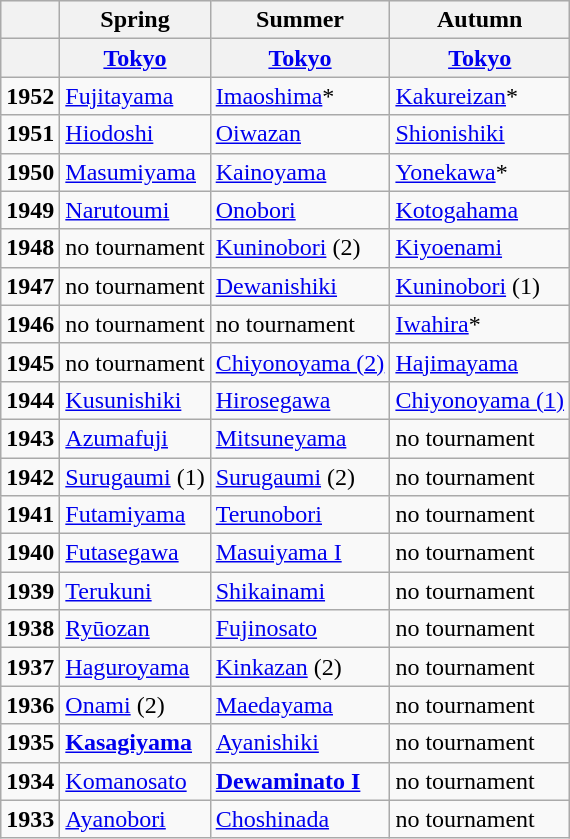<table class="wikitable">
<tr style="background:#efefef;">
<th></th>
<th>Spring</th>
<th>Summer</th>
<th>Autumn</th>
</tr>
<tr>
<th></th>
<th><a href='#'>Tokyo</a></th>
<th><a href='#'>Tokyo</a></th>
<th><a href='#'>Tokyo</a></th>
</tr>
<tr>
<td><strong>1952</strong></td>
<td><a href='#'>Fujitayama</a></td>
<td><a href='#'>Imaoshima</a>*</td>
<td><a href='#'>Kakureizan</a>*</td>
</tr>
<tr>
<td><strong>1951</strong></td>
<td><a href='#'>Hiodoshi</a></td>
<td><a href='#'>Oiwazan</a></td>
<td><a href='#'>Shionishiki</a></td>
</tr>
<tr>
<td><strong>1950</strong></td>
<td><a href='#'>Masumiyama</a></td>
<td><a href='#'>Kainoyama</a></td>
<td><a href='#'>Yonekawa</a>*</td>
</tr>
<tr>
<td><strong>1949</strong></td>
<td><a href='#'>Narutoumi</a></td>
<td><a href='#'>Onobori</a></td>
<td><a href='#'>Kotogahama</a></td>
</tr>
<tr>
<td><strong>1948</strong></td>
<td>no tournament</td>
<td><a href='#'>Kuninobori</a> (2)</td>
<td><a href='#'>Kiyoenami</a></td>
</tr>
<tr>
<td><strong>1947</strong></td>
<td>no tournament</td>
<td><a href='#'>Dewanishiki</a></td>
<td><a href='#'>Kuninobori</a> (1)</td>
</tr>
<tr>
<td><strong>1946</strong></td>
<td>no tournament</td>
<td>no tournament</td>
<td><a href='#'>Iwahira</a>*</td>
</tr>
<tr>
<td><strong>1945</strong></td>
<td>no tournament</td>
<td><a href='#'>Chiyonoyama (2)</a></td>
<td><a href='#'>Hajimayama</a></td>
</tr>
<tr>
<td><strong>1944</strong></td>
<td><a href='#'>Kusunishiki</a></td>
<td><a href='#'>Hirosegawa</a></td>
<td><a href='#'>Chiyonoyama (1)</a></td>
</tr>
<tr>
<td><strong>1943</strong></td>
<td><a href='#'>Azumafuji</a></td>
<td><a href='#'>Mitsuneyama</a></td>
<td>no tournament</td>
</tr>
<tr>
<td><strong>1942</strong></td>
<td><a href='#'>Surugaumi</a> (1)</td>
<td><a href='#'>Surugaumi</a> (2)</td>
<td>no tournament</td>
</tr>
<tr>
<td><strong>1941</strong></td>
<td><a href='#'>Futamiyama</a></td>
<td><a href='#'>Terunobori</a></td>
<td>no tournament</td>
</tr>
<tr>
<td><strong>1940</strong></td>
<td><a href='#'>Futasegawa</a></td>
<td><a href='#'>Masuiyama I</a></td>
<td>no tournament</td>
</tr>
<tr>
<td><strong>1939</strong></td>
<td><a href='#'>Terukuni</a></td>
<td><a href='#'>Shikainami</a></td>
<td>no tournament</td>
</tr>
<tr>
<td><strong>1938</strong></td>
<td><a href='#'>Ryūozan</a></td>
<td><a href='#'>Fujinosato</a></td>
<td>no tournament</td>
</tr>
<tr>
<td><strong>1937</strong></td>
<td><a href='#'>Haguroyama</a></td>
<td><a href='#'>Kinkazan</a> (2)</td>
<td>no tournament</td>
</tr>
<tr>
<td><strong>1936</strong></td>
<td><a href='#'>Onami</a> (2)</td>
<td><a href='#'>Maedayama</a></td>
<td>no tournament</td>
</tr>
<tr>
<td><strong>1935</strong></td>
<td><strong><a href='#'>Kasagiyama</a></strong></td>
<td><a href='#'>Ayanishiki</a></td>
<td>no tournament</td>
</tr>
<tr>
<td><strong>1934</strong></td>
<td><a href='#'>Komanosato</a></td>
<td><strong><a href='#'>Dewaminato I</a></strong></td>
<td>no tournament</td>
</tr>
<tr>
<td><strong>1933</strong></td>
<td><a href='#'>Ayanobori</a></td>
<td><a href='#'>Choshinada</a></td>
<td>no tournament</td>
</tr>
</table>
